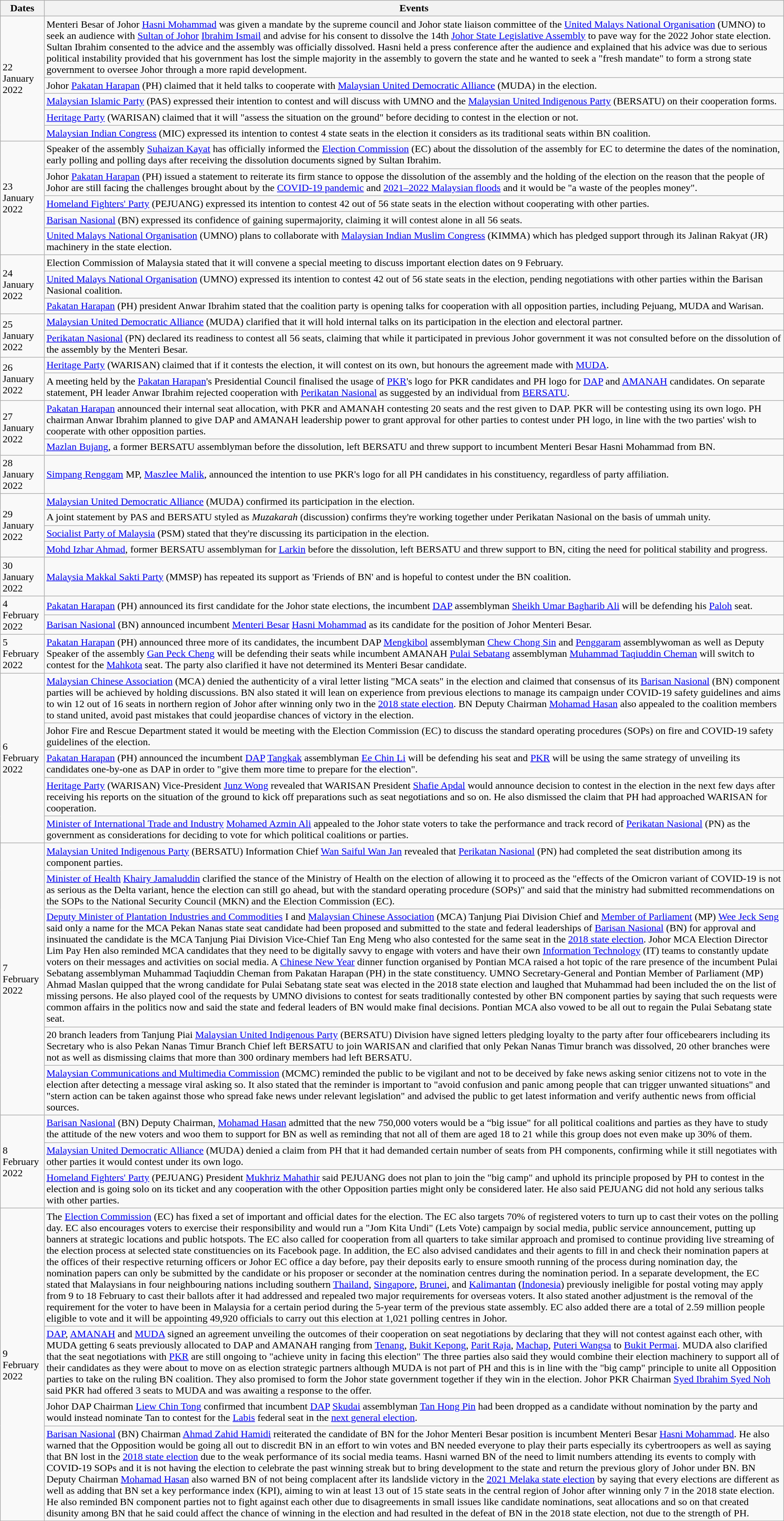<table class="wikitable">
<tr>
<th><strong>Dates</strong></th>
<th><strong>Events</strong></th>
</tr>
<tr>
<td rowspan="5">22 January 2022</td>
<td>Menteri Besar of Johor <a href='#'>Hasni Mohammad</a> was given a mandate by the supreme council and Johor state liaison committee of the <a href='#'>United Malays National Organisation</a> (UMNO) to seek an audience with <a href='#'>Sultan of Johor</a> <a href='#'>Ibrahim Ismail</a> and advise for his consent to dissolve the 14th <a href='#'>Johor State Legislative Assembly</a> to pave way for the 2022 Johor state election. Sultan Ibrahim consented to the advice and the assembly was officially dissolved. Hasni held a press conference after the audience and explained that his advice was due to serious political instability provided that his government has lost the simple majority in the assembly to govern the state and he wanted to seek a "fresh mandate" to form a strong state government to oversee Johor through a more rapid development.</td>
</tr>
<tr>
<td>   Johor <a href='#'>Pakatan Harapan</a> (PH) claimed that it held talks to cooperate with <a href='#'>Malaysian United Democratic Alliance</a> (MUDA) in the election.</td>
</tr>
<tr>
<td> <a href='#'>Malaysian Islamic Party</a> (PAS) expressed their intention to contest and will discuss with UMNO and the <a href='#'>Malaysian United Indigenous Party</a> (BERSATU) on their cooperation forms.</td>
</tr>
<tr>
<td><a href='#'>Heritage Party</a> (WARISAN) claimed that it will "assess the situation on the ground" before deciding to contest in the election or not.</td>
</tr>
<tr>
<td> <a href='#'>Malaysian Indian Congress</a> (MIC) expressed its intention to contest 4 state seats in the election it considers as its traditional seats within BN coalition.</td>
</tr>
<tr>
<td rowspan="5">23 January 2022</td>
<td>Speaker of the assembly <a href='#'>Suhaizan Kayat</a> has officially informed the <a href='#'>Election Commission</a> (EC) about the dissolution of the assembly for EC to determine the dates of the nomination, early polling and polling days after receiving the dissolution documents signed by Sultan Ibrahim.</td>
</tr>
<tr>
<td>  Johor <a href='#'>Pakatan Harapan</a> (PH) issued a statement to reiterate its firm stance to oppose the dissolution of the assembly and the holding of the election on the reason that the people of Johor are still facing the challenges brought about by the <a href='#'>COVID-19 pandemic</a> and <a href='#'>2021–2022 Malaysian floods</a> and it would be "a waste of the peoples money".</td>
</tr>
<tr>
<td> <a href='#'>Homeland Fighters' Party</a> (PEJUANG) expressed its intention to contest 42 out of 56 state seats in the election without cooperating with other parties.</td>
</tr>
<tr>
<td><a href='#'>Barisan Nasional</a> (BN) expressed its confidence of gaining supermajority, claiming it will contest alone in all 56 seats.</td>
</tr>
<tr>
<td>  <a href='#'>United Malays National Organisation</a> (UMNO) plans to collaborate with <a href='#'>Malaysian Indian Muslim Congress</a> (KIMMA) which has pledged support through its Jalinan Rakyat (JR) machinery in the state election.</td>
</tr>
<tr>
<td rowspan="3">24 January 2022</td>
<td>Election Commission of Malaysia stated that it will convene a special meeting to discuss important election dates on 9 February.</td>
</tr>
<tr>
<td> <a href='#'>United Malays National Organisation</a> (UMNO) expressed its intention to contest 42 out of 56 state seats in the election, pending negotiations with other parties within the Barisan Nasional coalition.</td>
</tr>
<tr>
<td>  <a href='#'>Pakatan Harapan</a> (PH) president Anwar Ibrahim stated that the coalition party is opening talks for cooperation with all opposition parties, including Pejuang, MUDA and Warisan.</td>
</tr>
<tr>
<td rowspan="2">25 January 2022</td>
<td> <a href='#'>Malaysian United Democratic Alliance</a> (MUDA) clarified that it will hold internal talks on its participation in the election and electoral partner.</td>
</tr>
<tr>
<td> <a href='#'>Perikatan Nasional</a> (PN) declared its readiness to contest all 56 seats, claiming that while it participated in previous Johor government it was not consulted before on the dissolution of the assembly by the Menteri Besar.</td>
</tr>
<tr>
<td rowspan="2">26 January 2022</td>
<td><a href='#'>Heritage Party</a> (WARISAN) claimed that if it contests the election, it will contest on its own, but honours the agreement made with <a href='#'>MUDA</a>.</td>
</tr>
<tr>
<td>  A meeting held by the <a href='#'>Pakatan Harapan</a>'s Presidential Council finalised the usage of <a href='#'>PKR</a>'s logo for PKR candidates and PH logo for <a href='#'>DAP</a> and <a href='#'>AMANAH</a> candidates. On separate statement, PH leader Anwar Ibrahim rejected cooperation with <a href='#'>Perikatan Nasional</a> as suggested by an individual from <a href='#'>BERSATU</a>.</td>
</tr>
<tr>
<td rowspan="2">27 January 2022</td>
<td> <a href='#'>Pakatan Harapan</a> announced their internal seat allocation, with PKR and AMANAH contesting 20 seats and the rest given to DAP. PKR will be contesting using its own logo. PH chairman Anwar Ibrahim planned to give DAP and AMANAH leadership power to grant approval for other parties to contest under PH logo, in line with the two parties' wish to cooperate with other opposition parties.</td>
</tr>
<tr>
<td><a href='#'>Mazlan Bujang</a>, a former BERSATU assemblyman before the dissolution, left BERSATU and threw support to incumbent Menteri Besar Hasni Mohammad from BN.</td>
</tr>
<tr>
<td>28 January 2022</td>
<td> <a href='#'>Simpang Renggam</a> MP, <a href='#'>Maszlee Malik</a>, announced the intention to use PKR's logo for all PH candidates in his constituency, regardless of party affiliation.</td>
</tr>
<tr>
<td rowspan="4">29 January 2022</td>
<td> <a href='#'>Malaysian United Democratic Alliance</a> (MUDA) confirmed its participation in the election.</td>
</tr>
<tr>
<td>  A joint statement by PAS and BERSATU styled as <em>Muzakarah</em> (discussion) confirms they're working together under Perikatan Nasional on the basis of ummah unity.</td>
</tr>
<tr>
<td> <a href='#'>Socialist Party of Malaysia</a> (PSM) stated that they're discussing its participation in the election.</td>
</tr>
<tr>
<td><a href='#'>Mohd Izhar Ahmad</a>, former BERSATU assemblyman for <a href='#'>Larkin</a> before the dissolution, left BERSATU and threw support to BN, citing the need for political stability and progress.</td>
</tr>
<tr>
<td>30 January 2022</td>
<td><a href='#'>Malaysia Makkal Sakti Party</a> (MMSP) has repeated its support as 'Friends of BN' and is hopeful to contest under the BN coalition.</td>
</tr>
<tr>
<td rowspan="2">4 February 2022</td>
<td> <a href='#'>Pakatan Harapan</a> (PH) announced its first candidate for the Johor state elections, the incumbent <a href='#'>DAP</a> assemblyman <a href='#'>Sheikh Umar Bagharib Ali</a> will be defending his <a href='#'>Paloh</a> seat.</td>
</tr>
<tr>
<td><a href='#'>Barisan Nasional</a> (BN) announced incumbent <a href='#'>Menteri Besar</a> <a href='#'>Hasni Mohammad</a> as its candidate for the position of Johor Menteri Besar.</td>
</tr>
<tr>
<td>5 February 2022</td>
<td> <a href='#'>Pakatan Harapan</a> (PH) announced three more of its candidates, the incumbent DAP <a href='#'>Mengkibol</a> assemblyman <a href='#'>Chew Chong Sin</a> and <a href='#'>Penggaram</a> assemblywoman as well as Deputy Speaker of the assembly <a href='#'>Gan Peck Cheng</a> will be defending their seats while incumbent AMANAH <a href='#'>Pulai Sebatang</a> assemblyman <a href='#'>Muhammad Taqiuddin Cheman</a> will switch to contest for the <a href='#'>Mahkota</a> seat. The party also clarified it have not determined its Menteri Besar candidate.</td>
</tr>
<tr>
<td rowspan="5">6 February 2022</td>
<td> <a href='#'>Malaysian Chinese Association</a> (MCA) denied the authenticity of a viral letter listing "MCA seats" in the election and claimed that consensus of its <a href='#'>Barisan Nasional</a> (BN) component parties will be achieved by holding discussions. BN also stated it will lean on experience from previous elections to manage its campaign under COVID-19 safety guidelines and aims to win 12 out of 16 seats in northern region of Johor after winning only two in the <a href='#'>2018 state election</a>. BN Deputy Chairman <a href='#'>Mohamad Hasan</a> also appealed to the coalition members to stand united, avoid past mistakes that could jeopardise chances of victory in the election.</td>
</tr>
<tr>
<td>Johor Fire and Rescue Department stated it would be meeting with the Election Commission (EC) to discuss the standard operating procedures (SOPs) on fire and COVID-19 safety guidelines of the election.</td>
</tr>
<tr>
<td> <a href='#'>Pakatan Harapan</a> (PH) announced the incumbent <a href='#'>DAP</a> <a href='#'>Tangkak</a> assemblyman <a href='#'>Ee Chin Li</a> will be defending his seat and <a href='#'>PKR</a> will be using the same strategy of unveiling its candidates one-by-one as DAP in order to "give them more time to prepare for the election".</td>
</tr>
<tr>
<td><a href='#'>Heritage Party</a> (WARISAN) Vice-President <a href='#'>Junz Wong</a> revealed that WARISAN President <a href='#'>Shafie Apdal</a> would announce decision to contest in the election in the next few days after receiving his reports on the situation of the ground to kick off preparations such as seat negotiations and so on. He also dismissed the claim that PH had approached WARISAN for cooperation.</td>
</tr>
<tr>
<td> <a href='#'>Minister of International Trade and Industry</a> <a href='#'>Mohamed Azmin Ali</a> appealed to the Johor state voters to take the performance and track record of <a href='#'>Perikatan Nasional</a> (PN) as the government as considerations for deciding to vote for which political coalitions or parties.</td>
</tr>
<tr>
<td rowspan="5">7 February 2022</td>
<td> <a href='#'>Malaysian United Indigenous Party</a> (BERSATU) Information Chief <a href='#'>Wan Saiful Wan Jan</a> revealed that <a href='#'>Perikatan Nasional</a> (PN) had completed the seat distribution among its component parties.</td>
</tr>
<tr>
<td><a href='#'>Minister of Health</a> <a href='#'>Khairy Jamaluddin</a> clarified the stance of the Ministry of Health on the election of allowing it to proceed as the "effects of the Omicron variant of COVID-19 is not as serious as the Delta variant, hence the election can still go ahead, but with the standard operating procedure (SOPs)" and said that the ministry had submitted recommendations on the SOPs to the National Security Council (MKN) and the Election Commission (EC).</td>
</tr>
<tr>
<td> <a href='#'>Deputy Minister of Plantation Industries and Commodities</a> I and <a href='#'>Malaysian Chinese Association</a> (MCA) Tanjung Piai Division Chief and <a href='#'>Member of Parliament</a> (MP) <a href='#'>Wee Jeck Seng</a> said only a name for the MCA Pekan Nanas state seat candidate had been proposed and submitted to the state and federal leaderships of <a href='#'>Barisan Nasional</a> (BN) for approval and insinuated the candidate is the MCA Tanjung Piai Division Vice-Chief Tan Eng Meng who also contested for the same seat in the <a href='#'>2018 state election</a>. Johor MCA Election Director Lim Pay Hen also reminded MCA candidates that they need to be digitally savvy to engage with voters and have their own <a href='#'>Information Technology</a> (IT) teams to constantly update voters on their messages and activities on social media. A <a href='#'>Chinese New Year</a> dinner function organised by Pontian MCA raised a hot topic of the rare presence of the incumbent Pulai Sebatang assemblyman Muhammad Taqiuddin Cheman from Pakatan Harapan (PH) in the state constituency. UMNO Secretary-General and Pontian Member of Parliament (MP) Ahmad Maslan quipped that the wrong candidate for Pulai Sebatang state seat was elected in the 2018 state election and laughed that Muhammad had been included the on the list of missing persons. He also played cool of the requests by UMNO divisions to contest for seats traditionally contested by other BN component parties by saying that such requests were common affairs in the politics now and said the state and federal leaders of BN would make final decisions. Pontian MCA also vowed to be all out to regain the Pulai Sebatang state seat.</td>
</tr>
<tr>
<td> 20 branch leaders from Tanjung Piai <a href='#'>Malaysian United Indigenous Party</a> (BERSATU) Division have signed letters pledging loyalty to the party after four officebearers including its Secretary who is also Pekan Nanas Timur Branch Chief left BERSATU to join WARISAN and clarified that only Pekan Nanas Timur branch was dissolved, 20 other branches were not as well as dismissing claims that more than 300 ordinary members had left BERSATU.</td>
</tr>
<tr>
<td><a href='#'>Malaysian Communications and Multimedia Commission</a> (MCMC) reminded the public to be vigilant and not to be deceived by fake news asking senior citizens not to vote in the election after detecting a message viral asking so. It also stated that the reminder is important to "avoid confusion and panic among people that can trigger unwanted situations" and "stern action can be taken against those who spread fake news under relevant legislation" and advised the public to get latest information and verify authentic news from official sources.</td>
</tr>
<tr>
<td rowspan="3">8 February 2022</td>
<td><a href='#'>Barisan Nasional</a> (BN) Deputy Chairman, <a href='#'>Mohamad Hasan</a> admitted that the new 750,000 voters would be a “big issue" for all political coalitions and parties as they have to study the attitude of the new voters and woo them to support for BN as well as reminding that not all of them are aged 18 to 21 while this group does not even make up 30% of them.</td>
</tr>
<tr>
<td> <a href='#'>Malaysian United Democratic Alliance</a> (MUDA) denied a claim from PH that it had demanded certain number of seats from PH components, confirming while it still negotiates with other parties it would contest under its own logo.</td>
</tr>
<tr>
<td> <a href='#'>Homeland Fighters' Party</a> (PEJUANG) President <a href='#'>Mukhriz Mahathir</a> said PEJUANG does not plan to join the "big camp" and uphold its principle proposed by PH to contest in the election and is going solo on its ticket and any cooperation with the other Opposition parties might only be considered later. He also said PEJUANG did not hold any serious talks with other parties.</td>
</tr>
<tr>
<td rowspan="4">9 February 2022</td>
<td>The <a href='#'>Election Commission</a> (EC) has fixed a set of important and official dates for the election. The EC also targets 70% of registered voters to turn up to cast their votes on the polling day. EC also encourages voters to exercise their responsibility and would run a "Jom Kita Undi" (Lets Vote) campaign by social media, public service announcement, putting up banners at strategic locations and public hotspots. The EC also called for cooperation from all quarters to take similar approach and promised to continue providing live streaming of the election process at selected state constituencies on its Facebook page. In addition, the EC also advised candidates and their agents to fill in and check their nomination papers at the offices of their respective returning officers or Johor EC office a day before, pay their deposits early to ensure smooth running of the process during nomination day, the nomination papers can only be submitted by the candidate or his proposer or seconder at the nomination centres during the nomination period. In a separate development, the EC stated that Malaysians in four neighbouring nations including southern <a href='#'>Thailand</a>, <a href='#'>Singapore</a>, <a href='#'>Brunei</a>, and <a href='#'>Kalimantan</a> (<a href='#'>Indonesia</a>) previously ineligible for postal voting may apply from 9 to 18 February to cast their ballots after it had addressed and repealed two major requirements for overseas voters. It also stated another adjustment is the removal of the requirement for the voter to have been in Malaysia for a certain period during the 5-year term of the previous state assembly. EC also added there are a total of 2.59 million people eligible to vote and it will be appointing 49,920 officials to carry out this election at 1,021 polling centres in Johor.</td>
</tr>
<tr>
<td>  <a href='#'>DAP</a>, <a href='#'>AMANAH</a> and <a href='#'>MUDA</a> signed an agreement unveiling the outcomes of their cooperation on seat negotiations by declaring that they will not contest against each other, with MUDA getting 6 seats previously allocated to DAP and AMANAH ranging from <a href='#'>Tenang</a>, <a href='#'>Bukit Kepong</a>, <a href='#'>Parit Raja</a>, <a href='#'>Machap</a>, <a href='#'>Puteri Wangsa</a> to <a href='#'>Bukit Permai</a>. MUDA also clarified that the seat negotiations with <a href='#'>PKR</a> are still ongoing to "achieve unity in facing this election" The three parties also said they would combine their election machinery to support all of their candidates as they were about to move on as election strategic partners although MUDA is not part of PH and this is in line with the "big camp" principle to unite all Opposition parties to take on the ruling BN coalition. They also promised to form the Johor state government together if they win in the election. Johor PKR Chairman <a href='#'>Syed Ibrahim Syed Noh</a> said PKR had offered 3 seats to MUDA and was awaiting a response to the offer.</td>
</tr>
<tr>
<td> Johor DAP Chairman <a href='#'>Liew Chin Tong</a> confirmed that incumbent <a href='#'>DAP</a> <a href='#'>Skudai</a> assemblyman <a href='#'>Tan Hong Pin</a> had been dropped as a candidate without nomination by the party and would instead nominate Tan to contest for the <a href='#'>Labis</a> federal seat in the <a href='#'>next general election</a>.</td>
</tr>
<tr>
<td><a href='#'>Barisan Nasional</a> (BN) Chairman <a href='#'>Ahmad Zahid Hamidi</a> reiterated the candidate of BN for the Johor Menteri Besar position is incumbent Menteri Besar <a href='#'>Hasni Mohammad</a>. He also warned that the Opposition would be going all out to discredit BN in an effort to win votes and BN needed everyone to play their parts especially its cybertroopers as well as saying that BN lost in the <a href='#'>2018 state election</a> due to the weak performance of its social media teams. Hasni warned BN of the need to limit numbers attending its events to comply with COVID-19 SOPs and it is not having the election to celebrate the past winning streak but to bring development to the state and return the previous glory of Johor under BN. BN Deputy Chairman <a href='#'>Mohamad Hasan</a> also warned BN of not being complacent after its landslide victory in the <a href='#'>2021 Melaka state election</a> by saying that every elections are different as well as adding that BN set a key performance index (KPI), aiming to win at least 13 out of 15 state seats in the central region of Johor after winning only 7 in the 2018 state election. He also reminded BN component parties not to fight against each other due to disagreements in small issues like candidate nominations, seat allocations and so on that created disunity among BN that he said could affect the chance of winning in the election and had resulted in the defeat of BN in the 2018 state election, not due to the strength of PH.</td>
</tr>
</table>
